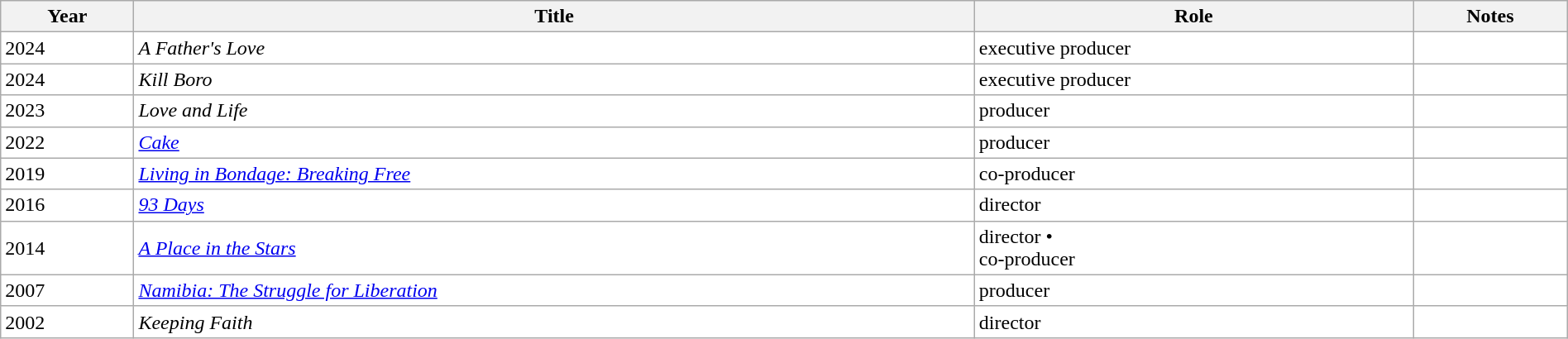<table class="wikitable plainrowheaders" style="width:100%; margin:auto; background:#fff;">
<tr>
<th>Year</th>
<th>Title</th>
<th>Role</th>
<th>Notes</th>
</tr>
<tr>
<td>2024</td>
<td><em>A Father's Love</em></td>
<td>executive producer</td>
<td></td>
</tr>
<tr>
<td>2024</td>
<td><em>Kill Boro</em></td>
<td>executive producer</td>
<td></td>
</tr>
<tr>
<td>2023</td>
<td><em>Love and Life</em></td>
<td>producer</td>
<td></td>
</tr>
<tr>
<td>2022</td>
<td><em><a href='#'>Cake</a></em></td>
<td>producer</td>
<td></td>
</tr>
<tr>
<td>2019</td>
<td><em><a href='#'>Living in Bondage: Breaking Free</a></em></td>
<td>co-producer</td>
<td></td>
</tr>
<tr>
<td>2016</td>
<td><em><a href='#'>93 Days</a></em></td>
<td>director</td>
<td></td>
</tr>
<tr>
<td>2014</td>
<td><em><a href='#'>A Place in the Stars</a></em></td>
<td>director •<br> co-producer</td>
<td></td>
</tr>
<tr>
<td>2007</td>
<td><em><a href='#'>Namibia: The Struggle for Liberation</a></em></td>
<td>producer</td>
<td></td>
</tr>
<tr>
<td>2002</td>
<td><em>Keeping Faith</em></td>
<td>director</td>
<td></td>
</tr>
</table>
